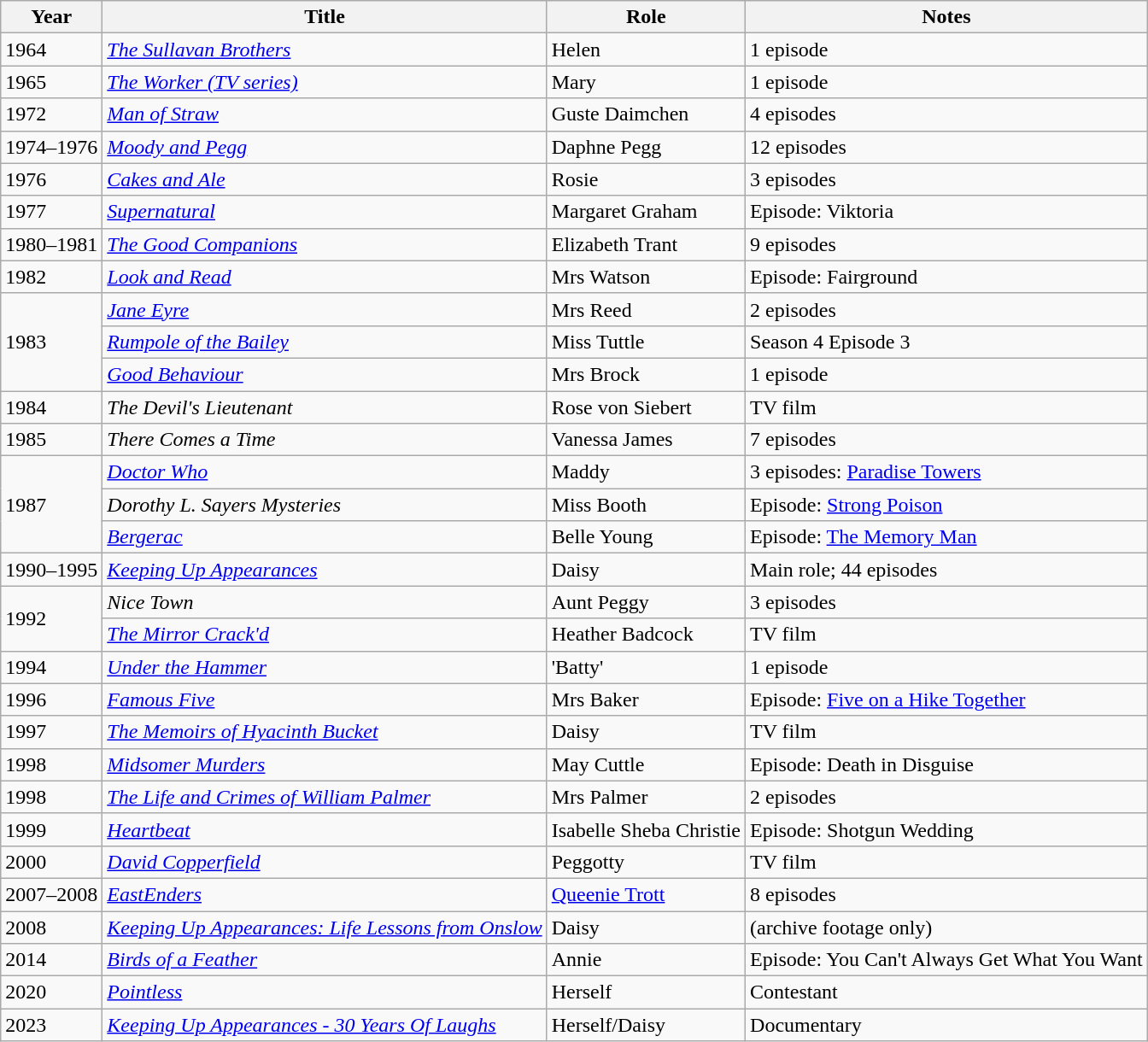<table class="wikitable">
<tr>
<th scope=col>Year</th>
<th scope=col>Title</th>
<th scope=col>Role</th>
<th scope=col>Notes</th>
</tr>
<tr>
<td>1964</td>
<td><em><a href='#'>The Sullavan Brothers</a></em></td>
<td>Helen</td>
<td>1 episode</td>
</tr>
<tr>
<td>1965</td>
<td><em><a href='#'>The Worker (TV series)</a></em></td>
<td>Mary</td>
<td>1 episode</td>
</tr>
<tr>
<td>1972</td>
<td><em><a href='#'>Man of Straw</a></em></td>
<td>Guste Daimchen</td>
<td>4 episodes</td>
</tr>
<tr>
<td>1974–1976</td>
<td><em><a href='#'>Moody and Pegg</a></em></td>
<td>Daphne Pegg</td>
<td>12 episodes</td>
</tr>
<tr>
<td>1976</td>
<td><em><a href='#'>Cakes and Ale</a></em></td>
<td>Rosie</td>
<td>3 episodes</td>
</tr>
<tr>
<td>1977</td>
<td><em><a href='#'>Supernatural</a></em></td>
<td>Margaret Graham</td>
<td>Episode: Viktoria</td>
</tr>
<tr>
<td>1980–1981</td>
<td><em><a href='#'>The Good Companions</a></em></td>
<td>Elizabeth Trant</td>
<td>9 episodes</td>
</tr>
<tr>
<td>1982</td>
<td><em><a href='#'>Look and Read</a></em></td>
<td>Mrs Watson</td>
<td>Episode: Fairground</td>
</tr>
<tr>
<td rowspan=3>1983</td>
<td><em><a href='#'>Jane Eyre</a></em></td>
<td>Mrs Reed</td>
<td>2 episodes</td>
</tr>
<tr>
<td><em><a href='#'>Rumpole of the Bailey</a></em></td>
<td>Miss Tuttle</td>
<td>Season 4 Episode 3</td>
</tr>
<tr>
<td><em><a href='#'> Good Behaviour</a></em></td>
<td>Mrs Brock</td>
<td>1 episode</td>
</tr>
<tr>
<td>1984</td>
<td><em>The Devil's Lieutenant</em></td>
<td>Rose von Siebert</td>
<td>TV film</td>
</tr>
<tr>
<td>1985</td>
<td><em>There Comes a Time</em></td>
<td>Vanessa James</td>
<td>7 episodes</td>
</tr>
<tr>
<td rowspan=3>1987</td>
<td><em><a href='#'>Doctor Who</a></em></td>
<td>Maddy</td>
<td>3 episodes: <a href='#'>Paradise Towers</a></td>
</tr>
<tr>
<td><em>Dorothy L. Sayers Mysteries</em></td>
<td>Miss Booth</td>
<td>Episode: <a href='#'>Strong Poison</a></td>
</tr>
<tr>
<td><em><a href='#'>Bergerac</a></em></td>
<td>Belle Young</td>
<td>Episode: <a href='#'>The Memory Man</a></td>
</tr>
<tr>
<td>1990–1995</td>
<td><em><a href='#'>Keeping Up Appearances</a></em></td>
<td>Daisy</td>
<td>Main role; 44 episodes</td>
</tr>
<tr>
<td rowspan=2>1992</td>
<td><em>Nice Town</em></td>
<td>Aunt Peggy</td>
<td>3 episodes</td>
</tr>
<tr>
<td><em><a href='#'>The Mirror Crack'd</a></em></td>
<td>Heather Badcock</td>
<td>TV film</td>
</tr>
<tr>
<td>1994</td>
<td><em><a href='#'>Under the Hammer</a></em></td>
<td>'Batty'</td>
<td>1 episode</td>
</tr>
<tr>
<td>1996</td>
<td><em><a href='#'>Famous Five</a></em></td>
<td>Mrs Baker</td>
<td>Episode: <a href='#'>Five on a Hike Together</a></td>
</tr>
<tr>
<td>1997</td>
<td><em><a href='#'>The Memoirs of Hyacinth Bucket</a></em></td>
<td>Daisy</td>
<td>TV film</td>
</tr>
<tr>
<td>1998</td>
<td><em><a href='#'>Midsomer Murders</a></em></td>
<td>May Cuttle</td>
<td>Episode: Death in Disguise</td>
</tr>
<tr>
<td>1998</td>
<td><em><a href='#'>The Life and Crimes of William Palmer</a></em></td>
<td>Mrs Palmer</td>
<td>2 episodes</td>
</tr>
<tr>
<td>1999</td>
<td><em><a href='#'>Heartbeat</a></em></td>
<td>Isabelle Sheba Christie</td>
<td>Episode: Shotgun Wedding</td>
</tr>
<tr>
<td>2000</td>
<td><em><a href='#'>David Copperfield</a></em></td>
<td>Peggotty</td>
<td>TV film</td>
</tr>
<tr>
<td>2007–2008</td>
<td><em><a href='#'>EastEnders</a></em></td>
<td><a href='#'>Queenie Trott</a></td>
<td>8 episodes</td>
</tr>
<tr>
<td>2008</td>
<td><em><a href='#'>Keeping Up Appearances: Life Lessons from Onslow</a></em></td>
<td>Daisy</td>
<td>(archive footage only)</td>
</tr>
<tr>
<td>2014</td>
<td><em><a href='#'>Birds of a Feather</a></em></td>
<td>Annie</td>
<td>Episode: You Can't Always Get What You Want</td>
</tr>
<tr>
<td>2020</td>
<td><em><a href='#'>Pointless</a></em></td>
<td>Herself</td>
<td>Contestant</td>
</tr>
<tr>
<td>2023</td>
<td><em><a href='#'>Keeping Up Appearances - 30 Years Of Laughs</a></em></td>
<td>Herself/Daisy</td>
<td>Documentary</td>
</tr>
</table>
